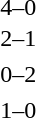<table cellspacing=1 width=70%>
<tr>
<th width=25%></th>
<th width=30%></th>
<th width=15%></th>
<th width=30%></th>
</tr>
<tr>
<td></td>
<td align=right></td>
<td align=center>4–0</td>
<td></td>
</tr>
<tr>
<td></td>
<td align=right></td>
<td align=center>2–1</td>
<td></td>
</tr>
<tr>
<td></td>
<td align=right></td>
<td align=center></td>
<td></td>
</tr>
<tr>
<td></td>
<td align=right></td>
<td align=center>0–2</td>
<td></td>
</tr>
<tr>
<td></td>
<td align=right></td>
<td align=center></td>
<td></td>
</tr>
<tr>
<td></td>
<td align=right></td>
<td align=center>1–0</td>
<td></td>
</tr>
</table>
